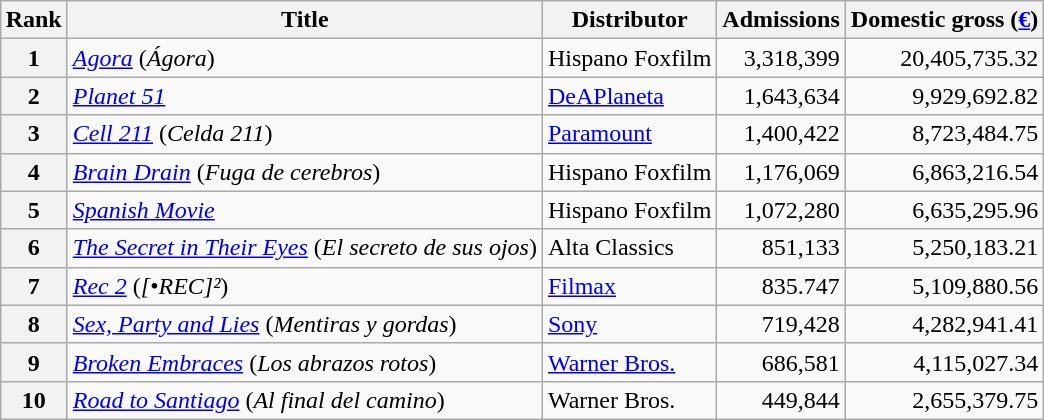<table class="wikitable" style="margin:1em auto;">
<tr>
<th>Rank</th>
<th>Title</th>
<th>Distributor</th>
<th>Admissions</th>
<th>Domestic gross (<a href='#'>€</a>)</th>
</tr>
<tr>
<th align = "center">1</th>
<td><em><a href='#'>Agora</a></em> (<em>Ágora</em>)</td>
<td>Hispano Foxfilm</td>
<td align = "right">3,318,399</td>
<td align = "right">20,405,735.32</td>
</tr>
<tr>
<th align = "center">2</th>
<td><em><a href='#'>Planet 51</a></em></td>
<td><a href='#'>DeAPlaneta</a></td>
<td align = "right">1,643,634</td>
<td align = "right">9,929,692.82</td>
</tr>
<tr>
<th align = "center">3</th>
<td><em><a href='#'>Cell 211</a></em> (<em>Celda 211</em>)</td>
<td><a href='#'>Paramount</a></td>
<td align = "right">1,400,422</td>
<td align = "right">8,723,484.75</td>
</tr>
<tr>
<th align = "center">4</th>
<td><em><a href='#'>Brain Drain</a></em> (<em>Fuga de cerebros</em>)</td>
<td>Hispano Foxfilm</td>
<td align = "right">1,176,069</td>
<td align = "right">6,863,216.54</td>
</tr>
<tr>
<th align = "center">5</th>
<td><em><a href='#'>Spanish Movie</a></em></td>
<td>Hispano Foxfilm</td>
<td align = "right">1,072,280</td>
<td align = "right">6,635,295.96</td>
</tr>
<tr>
<th align = "center">6</th>
<td><em><a href='#'>The Secret in Their Eyes</a></em> (<em>El secreto de sus ojos</em>)</td>
<td>Alta Classics</td>
<td align = "right">851,133</td>
<td align = "right">5,250,183.21</td>
</tr>
<tr>
<th align = "center">7</th>
<td><em><a href='#'>Rec 2</a></em> (<em>[•REC]²</em>)</td>
<td><a href='#'>Filmax</a></td>
<td align = "right">835.747</td>
<td align = "right">5,109,880.56</td>
</tr>
<tr>
<th align = "center">8</th>
<td><em><a href='#'>Sex, Party and Lies</a></em> (<em>Mentiras y gordas</em>)</td>
<td><a href='#'>Sony</a></td>
<td align = "right">719,428</td>
<td align = "right">4,282,941.41</td>
</tr>
<tr>
<th align = "center">9</th>
<td><em><a href='#'>Broken Embraces</a></em> (<em>Los abrazos rotos</em>)</td>
<td><a href='#'>Warner Bros.</a></td>
<td align = "right">686,581</td>
<td align = "right">4,115,027.34</td>
</tr>
<tr>
<th align = "center">10</th>
<td><em><a href='#'>Road to Santiago</a></em> (<em>Al final del camino</em>)</td>
<td>Warner Bros.</td>
<td align = "right">449,844</td>
<td align = "right">2,655,379.75</td>
</tr>
</table>
